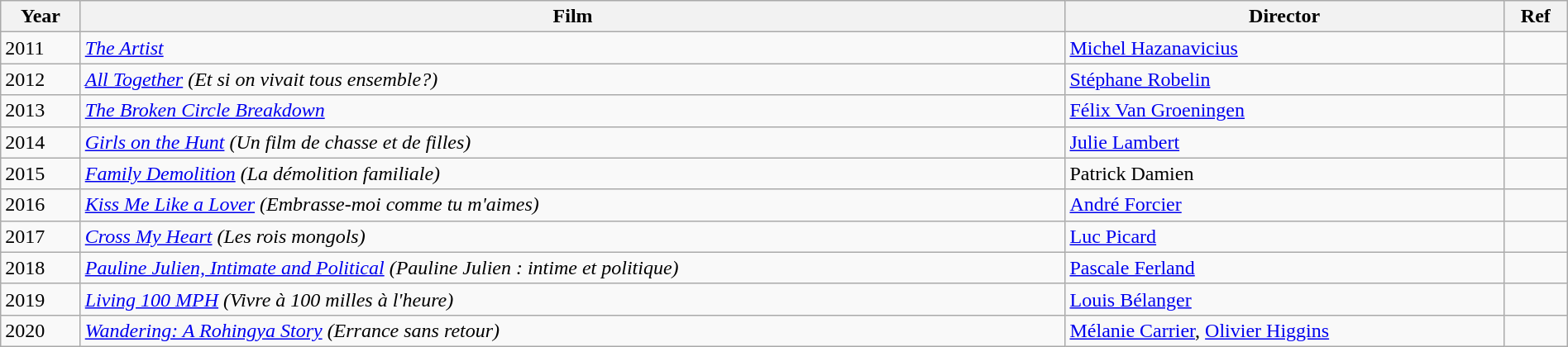<table class="wikitable sortable"  width=100%>
<tr>
<th>Year</th>
<th>Film</th>
<th>Director</th>
<th>Ref</th>
</tr>
<tr>
<td>2011</td>
<td><em><a href='#'>The Artist</a></em></td>
<td><a href='#'>Michel Hazanavicius</a></td>
<td></td>
</tr>
<tr>
<td>2012</td>
<td><em><a href='#'>All Together</a> (Et si on vivait tous ensemble?)</em></td>
<td><a href='#'>Stéphane Robelin</a></td>
<td></td>
</tr>
<tr>
<td>2013</td>
<td><em><a href='#'>The Broken Circle Breakdown</a></em></td>
<td><a href='#'>Félix Van Groeningen</a></td>
<td></td>
</tr>
<tr>
<td>2014</td>
<td><em><a href='#'>Girls on the Hunt</a> (Un film de chasse et de filles)</em></td>
<td><a href='#'>Julie Lambert</a></td>
<td></td>
</tr>
<tr>
<td>2015</td>
<td><em><a href='#'>Family Demolition</a> (La démolition familiale)</em></td>
<td>Patrick Damien</td>
<td></td>
</tr>
<tr>
<td>2016</td>
<td><em><a href='#'>Kiss Me Like a Lover</a> (Embrasse-moi comme tu m'aimes)</em></td>
<td><a href='#'>André Forcier</a></td>
<td></td>
</tr>
<tr>
<td>2017</td>
<td><em><a href='#'>Cross My Heart</a> (Les rois mongols)</em></td>
<td><a href='#'>Luc Picard</a></td>
<td></td>
</tr>
<tr>
<td>2018</td>
<td><em><a href='#'>Pauline Julien, Intimate and Political</a> (Pauline Julien : intime et politique)</em></td>
<td><a href='#'>Pascale Ferland</a></td>
<td></td>
</tr>
<tr>
<td>2019</td>
<td><em><a href='#'>Living 100 MPH</a> (Vivre à 100 milles à l'heure)</em></td>
<td><a href='#'>Louis Bélanger</a></td>
<td></td>
</tr>
<tr>
<td>2020</td>
<td><em><a href='#'>Wandering: A Rohingya Story</a> (Errance sans retour)</em></td>
<td><a href='#'>Mélanie Carrier</a>, <a href='#'>Olivier Higgins</a></td>
<td></td>
</tr>
</table>
